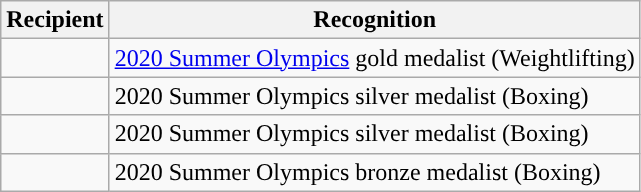<table class="wikitable sortable" style="text-align: left; width=100%;">
<tr>
<th>Recipient</th>
<th>Recognition</th>
</tr>
<tr>
<td></td>
<td><a href='#'>2020 Summer Olympics</a> gold medalist (Weightlifting)</td>
</tr>
<tr>
<td></td>
<td>2020 Summer Olympics silver medalist (Boxing)</td>
</tr>
<tr>
<td></td>
<td>2020 Summer Olympics silver medalist (Boxing)</td>
</tr>
<tr>
<td></td>
<td>2020 Summer Olympics bronze medalist (Boxing)</td>
</tr>
</table>
